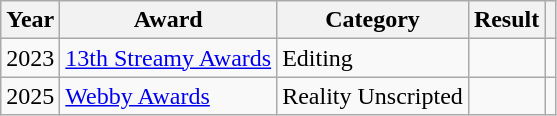<table class="wikitable ">
<tr>
<th>Year</th>
<th>Award</th>
<th>Category</th>
<th>Result</th>
<th></th>
</tr>
<tr>
<td>2023</td>
<td><a href='#'>13th Streamy Awards</a></td>
<td>Editing</td>
<td></td>
<td></td>
</tr>
<tr>
<td>2025</td>
<td><a href='#'>Webby Awards</a></td>
<td>Reality Unscripted</td>
<td></td>
<td></td>
</tr>
</table>
